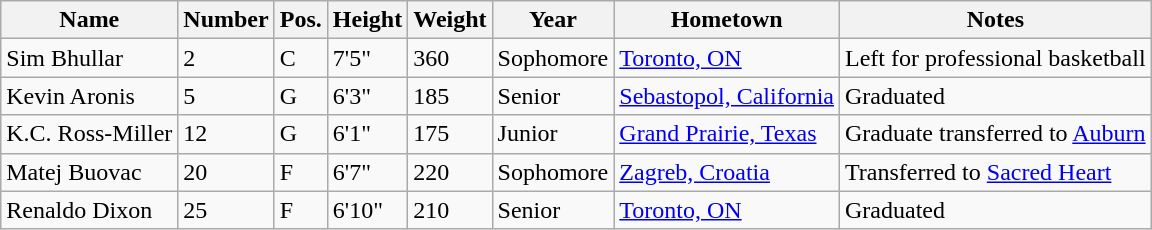<table class="wikitable sortable" border="1">
<tr>
<th>Name</th>
<th>Number</th>
<th>Pos.</th>
<th>Height</th>
<th>Weight</th>
<th>Year</th>
<th>Hometown</th>
<th class="unsortable">Notes</th>
</tr>
<tr>
<td>Sim Bhullar</td>
<td>2</td>
<td>C</td>
<td>7'5"</td>
<td>360</td>
<td>Sophomore</td>
<td><a href='#'>Toronto, ON</a></td>
<td>Left for professional basketball</td>
</tr>
<tr>
<td>Kevin Aronis</td>
<td>5</td>
<td>G</td>
<td>6'3"</td>
<td>185</td>
<td>Senior</td>
<td><a href='#'>Sebastopol, California</a></td>
<td>Graduated</td>
</tr>
<tr>
<td>K.C. Ross-Miller</td>
<td>12</td>
<td>G</td>
<td>6'1"</td>
<td>175</td>
<td>Junior</td>
<td><a href='#'>Grand Prairie, Texas</a></td>
<td>Graduate transferred to <a href='#'>Auburn</a></td>
</tr>
<tr>
<td>Matej Buovac</td>
<td>20</td>
<td>F</td>
<td>6'7"</td>
<td>220</td>
<td>Sophomore</td>
<td><a href='#'>Zagreb, Croatia</a></td>
<td>Transferred to <a href='#'>Sacred Heart</a></td>
</tr>
<tr>
<td>Renaldo Dixon</td>
<td>25</td>
<td>F</td>
<td>6'10"</td>
<td>210</td>
<td>Senior</td>
<td><a href='#'>Toronto, ON</a></td>
<td>Graduated</td>
</tr>
</table>
